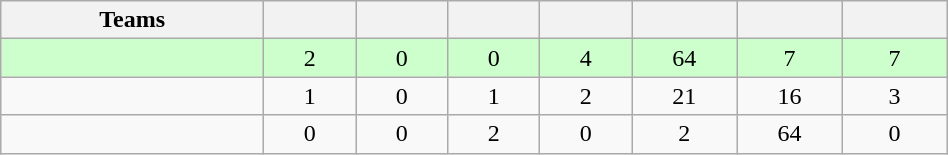<table class="wikitable" width="50%" style="text-align:center;">
<tr>
<th width="20%">Teams</th>
<th width="7%"></th>
<th width="7%"></th>
<th width="7%"></th>
<th width="7%"></th>
<th width="8%"></th>
<th width="8%"></th>
<th width="8%"></th>
</tr>
<tr bgcolor="ccffcc">
<td align=left></td>
<td>2</td>
<td>0</td>
<td>0</td>
<td>4</td>
<td>64</td>
<td>7</td>
<td>7</td>
</tr>
<tr>
<td align=left></td>
<td>1</td>
<td>0</td>
<td>1</td>
<td>2</td>
<td>21</td>
<td>16</td>
<td>3</td>
</tr>
<tr>
<td align=left></td>
<td>0</td>
<td>0</td>
<td>2</td>
<td>0</td>
<td>2</td>
<td>64</td>
<td>0</td>
</tr>
</table>
